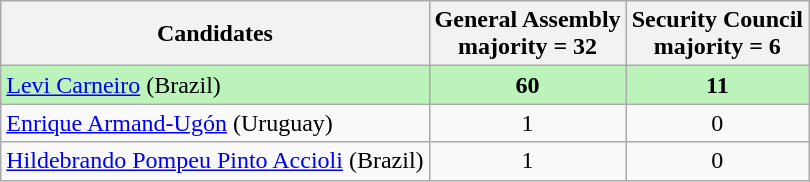<table class="wikitable sortable" style="text-align:center">
<tr>
<th><strong>Candidates </strong></th>
<th><strong>General Assembly</strong>  <br> majority = 32</th>
<th><strong>Security Council</strong>  <br> majority = 6</th>
</tr>
<tr>
<td style="text-align:left; background-color:#BBF3BB"> <a href='#'>Levi Carneiro</a> (Brazil)</td>
<td style="background-color:#BBF3BB"><strong>60</strong></td>
<td style="background-color:#BBF3BB"><strong>11</strong></td>
</tr>
<tr>
<td style="text-align:left"> <a href='#'>Enrique Armand-Ugón</a> (Uruguay)</td>
<td>1</td>
<td>0</td>
</tr>
<tr>
<td style="text-align:left"> <a href='#'>Hildebrando Pompeu Pinto Accioli</a> (Brazil)</td>
<td>1</td>
<td>0</td>
</tr>
</table>
